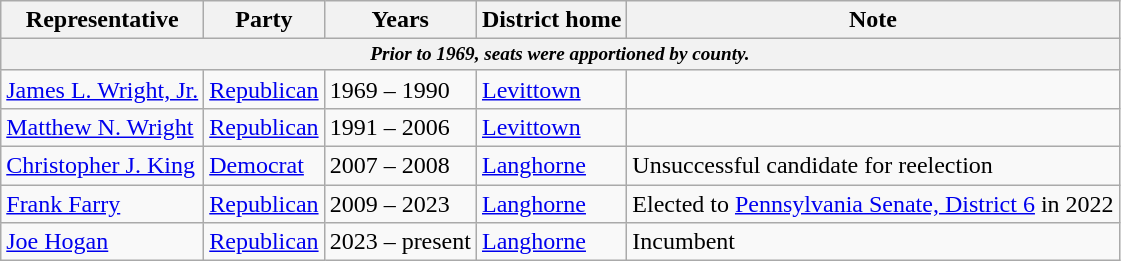<table class=wikitable>
<tr valign=bottom>
<th>Representative</th>
<th>Party</th>
<th>Years</th>
<th>District home</th>
<th>Note</th>
</tr>
<tr>
<th colspan=5 style="font-size: 80%;"><em>Prior to 1969, seats were apportioned by county.</em></th>
</tr>
<tr>
<td><a href='#'>James L. Wright, Jr.</a></td>
<td><a href='#'>Republican</a></td>
<td>1969 – 1990</td>
<td><a href='#'>Levittown</a></td>
<td></td>
</tr>
<tr>
<td><a href='#'>Matthew N. Wright</a></td>
<td><a href='#'>Republican</a></td>
<td>1991 – 2006</td>
<td><a href='#'>Levittown</a></td>
<td></td>
</tr>
<tr>
<td><a href='#'>Christopher J. King</a></td>
<td><a href='#'>Democrat</a></td>
<td>2007 – 2008</td>
<td><a href='#'>Langhorne</a></td>
<td>Unsuccessful candidate for reelection</td>
</tr>
<tr>
<td><a href='#'>Frank Farry</a></td>
<td><a href='#'>Republican</a></td>
<td>2009 – 2023</td>
<td><a href='#'>Langhorne</a></td>
<td>Elected to <a href='#'>Pennsylvania Senate, District 6</a> in 2022</td>
</tr>
<tr>
<td><a href='#'>Joe Hogan</a></td>
<td><a href='#'>Republican</a></td>
<td>2023 – present</td>
<td><a href='#'>Langhorne</a></td>
<td>Incumbent</td>
</tr>
</table>
